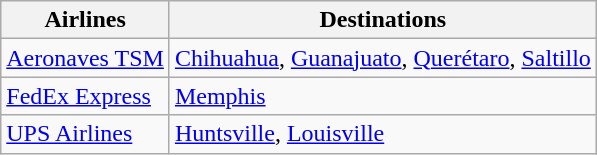<table Airport destination list class="wikitable">
<tr>
<th>Airlines</th>
<th>Destinations</th>
</tr>
<tr>
<td><a href='#'>Aeronaves TSM</a></td>
<td><a href='#'>Chihuahua</a>, <a href='#'>Guanajuato</a>, <a href='#'>Querétaro</a>, <a href='#'>Saltillo</a></td>
</tr>
<tr>
<td><a href='#'>FedEx Express</a></td>
<td><a href='#'>Memphis</a></td>
</tr>
<tr>
<td><a href='#'>UPS Airlines</a></td>
<td><a href='#'>Huntsville</a>, <a href='#'>Louisville</a></td>
</tr>
</table>
